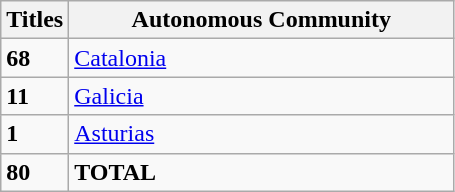<table class="wikitable">
<tr>
<th width=15%>Titles</th>
<th width=85%>Autonomous Community</th>
</tr>
<tr>
<td><strong>68</strong></td>
<td> <a href='#'>Catalonia</a></td>
</tr>
<tr>
<td><strong>11</strong></td>
<td> <a href='#'>Galicia</a></td>
</tr>
<tr>
<td><strong>1</strong></td>
<td> <a href='#'>Asturias</a></td>
</tr>
<tr>
<td><strong>80</strong></td>
<td><strong>TOTAL</strong></td>
</tr>
</table>
